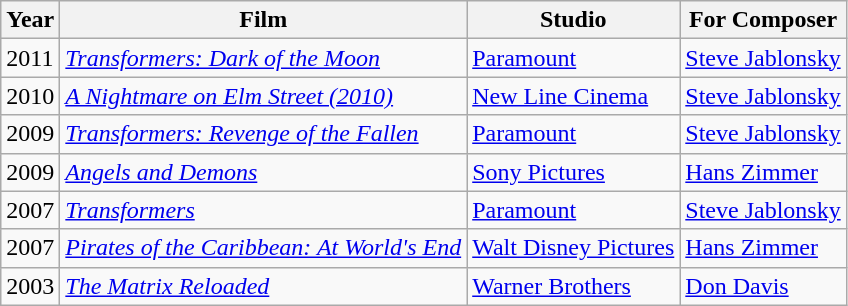<table class="wikitable">
<tr>
<th>Year</th>
<th>Film</th>
<th>Studio</th>
<th>For Composer</th>
</tr>
<tr>
<td>2011</td>
<td><em><a href='#'>Transformers: Dark of the Moon</a></em></td>
<td><a href='#'>Paramount</a></td>
<td><a href='#'>Steve Jablonsky</a></td>
</tr>
<tr>
<td>2010</td>
<td><a href='#'><em>A Nightmare on Elm Street (2010)</em></a></td>
<td><a href='#'>New Line Cinema</a></td>
<td><a href='#'>Steve Jablonsky</a></td>
</tr>
<tr>
<td>2009</td>
<td><em><a href='#'>Transformers: Revenge of the Fallen</a></em></td>
<td><a href='#'>Paramount</a></td>
<td><a href='#'>Steve Jablonsky</a></td>
</tr>
<tr>
<td>2009</td>
<td><a href='#'><em>Angels and Demons</em></a></td>
<td><a href='#'>Sony Pictures</a></td>
<td><a href='#'>Hans Zimmer</a></td>
</tr>
<tr>
<td>2007</td>
<td><a href='#'><em>Transformers</em></a></td>
<td><a href='#'>Paramount</a></td>
<td><a href='#'>Steve Jablonsky</a></td>
</tr>
<tr>
<td>2007</td>
<td><em><a href='#'>Pirates of the Caribbean: At World's End</a></em></td>
<td><a href='#'>Walt Disney Pictures</a></td>
<td><a href='#'>Hans Zimmer</a></td>
</tr>
<tr>
<td>2003</td>
<td><em><a href='#'>The Matrix Reloaded</a></em></td>
<td><a href='#'>Warner Brothers</a></td>
<td><a href='#'>Don Davis</a></td>
</tr>
</table>
